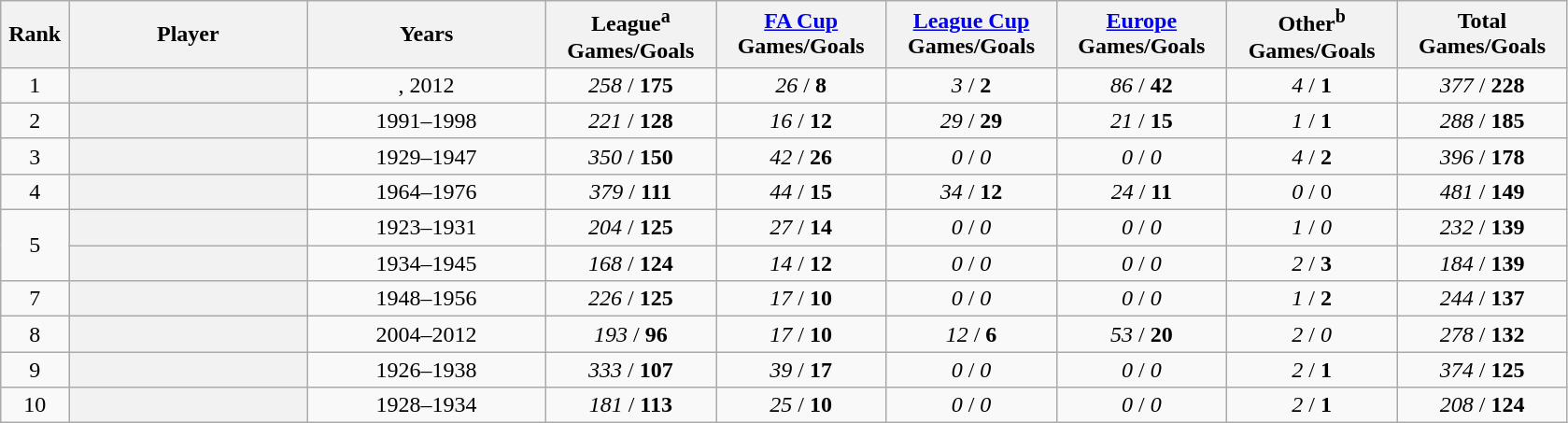<table class="sortable wikitable plainrowheaders"  style="text-align: center;">
<tr>
<th scope="col" style="width:4%;">Rank</th>
<th scope="col" style="width:14%;">Player</th>
<th scope="col" style="width:14%;">Years</th>
<th scope="col" style="width:10%;">League<sup>a</sup><br>Games/Goals</th>
<th scope="col" style="width:10%;"><a href='#'>FA Cup</a><br>Games/Goals</th>
<th scope="col" style="width:10%;"><a href='#'>League Cup</a><br>Games/Goals</th>
<th scope="col" style="width:10%;"><a href='#'>Europe</a><br>Games/Goals</th>
<th scope="col" style="width:10%;">Other<sup>b</sup><br>Games/Goals</th>
<th scope="col" style="width:10%;">Total<br>Games/Goals</th>
</tr>
<tr>
<td>1</td>
<th scope="row"> </th>
<td>, 2012</td>
<td><em>258</em> / <strong>175</strong></td>
<td><em>26</em> / <strong>8</strong></td>
<td><em>3</em> / <strong>2</strong></td>
<td><em>86</em> / <strong>42</strong></td>
<td><em>4</em> / <strong>1</strong></td>
<td><em>377</em> / <strong>228</strong></td>
</tr>
<tr>
<td>2</td>
<th scope="row"> </th>
<td>1991–1998</td>
<td><em>221</em> / <strong>128</strong></td>
<td><em>16</em> / <strong>12</strong></td>
<td><em>29</em> / <strong>29</strong></td>
<td><em>21</em> / <strong>15</strong></td>
<td><em>1</em> / <strong>1</strong></td>
<td><em>288</em> / <strong>185</strong></td>
</tr>
<tr>
<td>3</td>
<th scope="row"> </th>
<td>1929–1947</td>
<td><em>350</em> / <strong>150</strong></td>
<td><em>42</em> / <strong>26</strong></td>
<td><em>0</em> / <em>0</em></td>
<td><em>0</em> / <em>0</em></td>
<td><em>4</em> / <strong>2</strong></td>
<td><em>396</em> / <strong>178</strong></td>
</tr>
<tr>
<td>4</td>
<th scope="row"> </th>
<td>1964–1976</td>
<td><em>379</em> / <strong>111</strong></td>
<td><em>44</em> / <strong>15</strong></td>
<td><em>34</em> / <strong>12</strong></td>
<td><em>24</em> / <strong>11</strong></td>
<td><em>0</em> / 0</td>
<td><em>481</em> / <strong>149</strong></td>
</tr>
<tr>
<td rowspan="2">5</td>
<th scope="row"> </th>
<td>1923–1931</td>
<td><em>204</em> / <strong>125</strong></td>
<td><em>27</em> / <strong>14</strong></td>
<td><em>0</em> / <em>0</em></td>
<td><em>0</em> / <em>0</em></td>
<td><em>1</em> / <em>0</em></td>
<td><em>232</em> / <strong>139</strong></td>
</tr>
<tr>
<th scope="row"> </th>
<td>1934–1945</td>
<td><em>168</em> / <strong>124</strong></td>
<td><em>14</em> / <strong>12</strong></td>
<td><em>0</em> / <em>0</em></td>
<td><em>0</em> / <em>0</em></td>
<td><em>2</em> / <strong>3</strong></td>
<td><em>184</em> / <strong>139</strong></td>
</tr>
<tr>
<td>7</td>
<th scope="row"> </th>
<td>1948–1956</td>
<td><em>226</em> / <strong>125</strong></td>
<td><em>17</em> / <strong>10</strong></td>
<td><em>0</em> / <em>0</em></td>
<td><em>0</em> / <em>0</em></td>
<td><em>1</em> / <strong>2</strong></td>
<td><em>244</em> / <strong>137</strong></td>
</tr>
<tr>
<td>8</td>
<th scope="row"> </th>
<td>2004–2012</td>
<td><em>193</em> / <strong>96</strong></td>
<td><em>17</em> / <strong>10</strong></td>
<td><em>12</em> / <strong>6</strong></td>
<td><em>53</em> / <strong>20</strong></td>
<td><em>2</em> / <em>0</em></td>
<td><em>278</em> / <strong>132</strong></td>
</tr>
<tr>
<td>9</td>
<th scope="row"> </th>
<td>1926–1938</td>
<td><em>333</em> / <strong>107</strong></td>
<td><em>39</em> / <strong>17</strong></td>
<td><em>0</em> / <em>0</em></td>
<td><em>0</em> / <em>0</em></td>
<td><em>2</em> / <strong>1</strong></td>
<td><em>374</em> / <strong>125</strong></td>
</tr>
<tr>
<td>10</td>
<th scope="row"> </th>
<td>1928–1934</td>
<td><em>181</em> / <strong>113</strong></td>
<td><em>25</em> / <strong>10</strong></td>
<td><em>0</em> / <em>0</em></td>
<td><em>0</em> / <em>0</em></td>
<td><em>2</em> / <strong>1</strong></td>
<td><em>208</em> / <strong>124</strong></td>
</tr>
</table>
